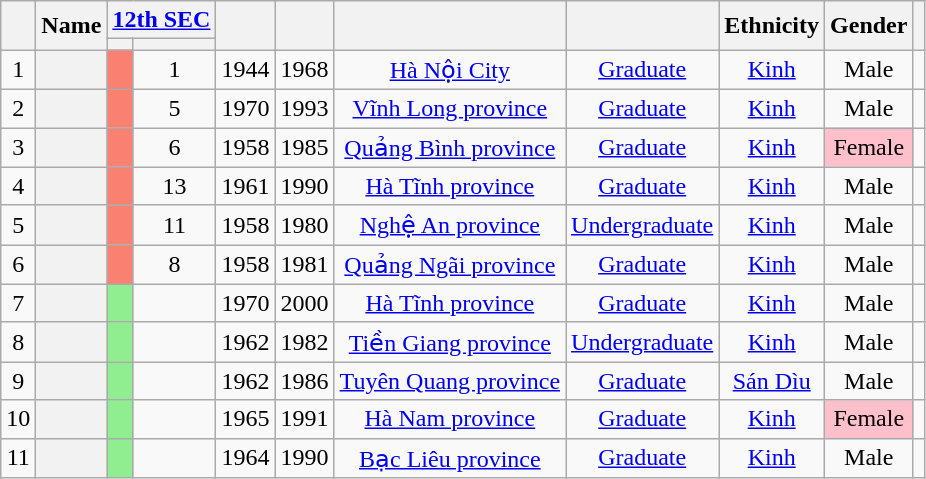<table class="wikitable sortable" style=text-align:center>
<tr>
<th Rowspan="2"></th>
<th Rowspan="2">Name</th>
<th colspan="2" unsortable><a href='#'>12th SEC</a></th>
<th Rowspan="2"></th>
<th Rowspan="2"></th>
<th Rowspan="2"></th>
<th Rowspan="2"></th>
<th Rowspan="2">Ethnicity</th>
<th Rowspan="2">Gender</th>
<th Rowspan="2"  scope="col" class="unsortable"></th>
</tr>
<tr>
<th></th>
<th></th>
</tr>
<tr>
<td>1</td>
<th align="center" scope="row" style="font-weight:normal;"></th>
<td bgcolor = Salmon></td>
<td>1</td>
<td>1944</td>
<td>1968</td>
<td><a href='#'>Hà Nội City</a></td>
<td><a href='#'>Graduate</a></td>
<td><a href='#'>Kinh</a></td>
<td>Male</td>
<td></td>
</tr>
<tr>
<td>2</td>
<th align="center" scope="row" style="font-weight:normal;"></th>
<td bgcolor = Salmon></td>
<td>5</td>
<td>1970</td>
<td>1993</td>
<td><a href='#'>Vĩnh Long province</a></td>
<td><a href='#'>Graduate</a></td>
<td><a href='#'>Kinh</a></td>
<td>Male</td>
<td></td>
</tr>
<tr>
<td>3</td>
<th align="center" scope="row" style="font-weight:normal;"></th>
<td bgcolor = Salmon></td>
<td>6</td>
<td>1958</td>
<td>1985</td>
<td><a href='#'>Quảng Bình province</a></td>
<td><a href='#'>Graduate</a></td>
<td><a href='#'>Kinh</a></td>
<td style="background: Pink">Female</td>
<td></td>
</tr>
<tr>
<td>4</td>
<th align="center" scope="row" style="font-weight:normal;"></th>
<td bgcolor = Salmon></td>
<td>13</td>
<td>1961</td>
<td>1990</td>
<td><a href='#'>Hà Tĩnh province</a></td>
<td><a href='#'>Graduate</a></td>
<td><a href='#'>Kinh</a></td>
<td>Male</td>
<td></td>
</tr>
<tr>
<td>5</td>
<th align="center" scope="row" style="font-weight:normal;"></th>
<td bgcolor = Salmon></td>
<td>11</td>
<td>1958</td>
<td>1980</td>
<td><a href='#'>Nghệ An province</a></td>
<td><a href='#'>Undergraduate</a></td>
<td><a href='#'>Kinh</a></td>
<td>Male</td>
<td></td>
</tr>
<tr>
<td>6</td>
<th align="center" scope="row" style="font-weight:normal;"></th>
<td bgcolor = Salmon></td>
<td>8</td>
<td>1958</td>
<td>1981</td>
<td><a href='#'>Quảng Ngãi province</a></td>
<td><a href='#'>Graduate</a></td>
<td><a href='#'>Kinh</a></td>
<td>Male</td>
<td></td>
</tr>
<tr>
<td>7</td>
<th align="center" scope="row" style="font-weight:normal;"></th>
<td bgcolor = LightGreen></td>
<td></td>
<td>1970</td>
<td>2000</td>
<td><a href='#'>Hà Tĩnh province</a></td>
<td><a href='#'>Graduate</a></td>
<td><a href='#'>Kinh</a></td>
<td>Male</td>
<td></td>
</tr>
<tr>
<td>8</td>
<th align="center" scope="row" style="font-weight:normal;"></th>
<td bgcolor = LightGreen></td>
<td></td>
<td>1962</td>
<td>1982</td>
<td><a href='#'>Tiền Giang province</a></td>
<td><a href='#'>Undergraduate</a></td>
<td><a href='#'>Kinh</a></td>
<td>Male</td>
<td></td>
</tr>
<tr>
<td>9</td>
<th align="center" scope="row" style="font-weight:normal;"></th>
<td bgcolor = LightGreen></td>
<td></td>
<td>1962</td>
<td>1986</td>
<td><a href='#'>Tuyên Quang province</a></td>
<td><a href='#'>Graduate</a></td>
<td><a href='#'>Sán Dìu</a></td>
<td>Male</td>
<td></td>
</tr>
<tr>
<td>10</td>
<th align="center" scope="row" style="font-weight:normal;"></th>
<td bgcolor = LightGreen></td>
<td></td>
<td>1965</td>
<td>1991</td>
<td><a href='#'>Hà Nam province</a></td>
<td><a href='#'>Graduate</a></td>
<td><a href='#'>Kinh</a></td>
<td style="background: Pink">Female</td>
<td></td>
</tr>
<tr>
<td>11</td>
<th align="center" scope="row" style="font-weight:normal;"></th>
<td bgcolor = LightGreen></td>
<td></td>
<td>1964</td>
<td>1990</td>
<td><a href='#'>Bạc Liêu province</a></td>
<td><a href='#'>Graduate</a></td>
<td><a href='#'>Kinh</a></td>
<td>Male</td>
<td></td>
</tr>
</table>
